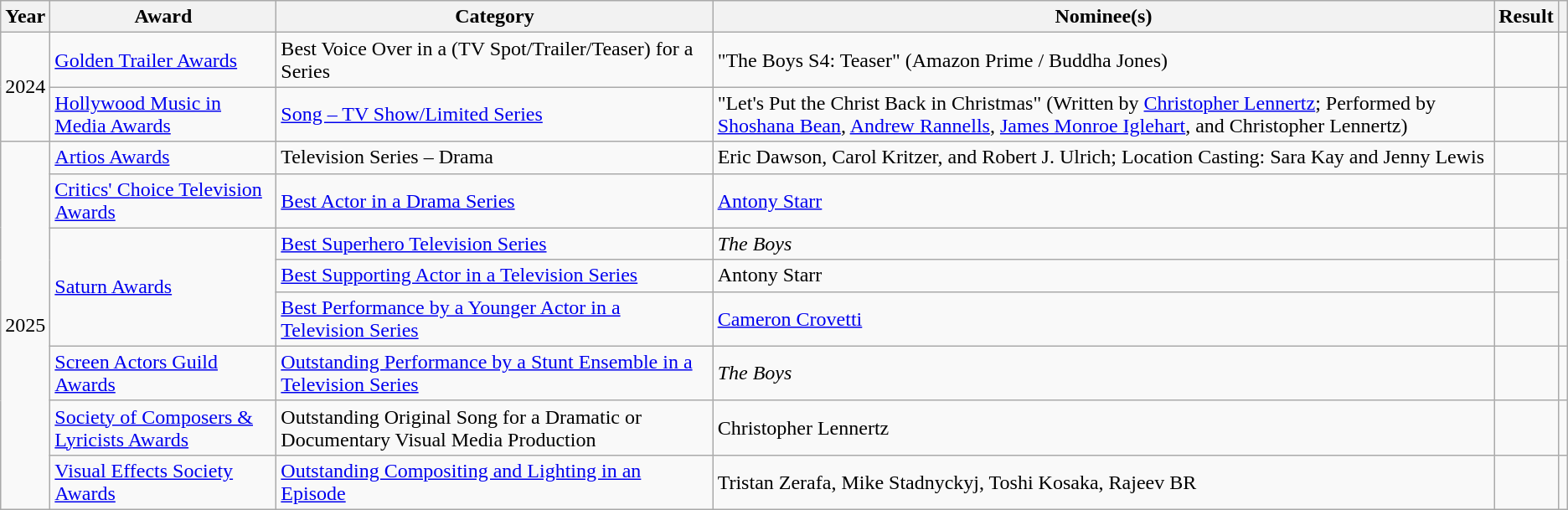<table class="wikitable sortable">
<tr>
<th>Year</th>
<th>Award</th>
<th>Category</th>
<th>Nominee(s)</th>
<th>Result</th>
<th class="unsortable"></th>
</tr>
<tr>
<td style="text-align: center;" rowspan="2">2024</td>
<td><a href='#'>Golden Trailer Awards</a></td>
<td>Best Voice Over in a (TV Spot/Trailer/Teaser) for a Series</td>
<td>"The Boys S4: Teaser" (Amazon Prime / Buddha Jones)</td>
<td></td>
<td style="text-align:center;"><br></td>
</tr>
<tr>
<td><a href='#'>Hollywood Music in Media Awards</a></td>
<td><a href='#'>Song – TV Show/Limited Series</a></td>
<td>"Let's Put the Christ Back in Christmas" (Written by <a href='#'>Christopher Lennertz</a>; Performed by <a href='#'>Shoshana Bean</a>, <a href='#'>Andrew Rannells</a>, <a href='#'>James Monroe Iglehart</a>, and Christopher Lennertz)</td>
<td></td>
<td style="text-align:center;"><br></td>
</tr>
<tr>
<td style="text-align: center;" rowspan="8">2025</td>
<td><a href='#'>Artios Awards</a></td>
<td>Television Series – Drama</td>
<td>Eric Dawson, Carol Kritzer, and Robert J. Ulrich; Location Casting: Sara Kay and Jenny Lewis</td>
<td></td>
<td style="text-align: center;"></td>
</tr>
<tr>
<td><a href='#'>Critics' Choice Television Awards</a></td>
<td><a href='#'>Best Actor in a Drama Series</a></td>
<td><a href='#'>Antony Starr</a></td>
<td></td>
<td align="center" rowspan="1"></td>
</tr>
<tr>
<td rowspan="3"><a href='#'>Saturn Awards</a></td>
<td><a href='#'>Best Superhero Television Series</a></td>
<td><em>The Boys</em></td>
<td></td>
<td align="center" rowspan="3"></td>
</tr>
<tr>
<td><a href='#'>Best Supporting Actor in a Television Series</a></td>
<td>Antony Starr</td>
<td></td>
</tr>
<tr>
<td><a href='#'>Best Performance by a Younger Actor in a Television Series</a></td>
<td><a href='#'>Cameron Crovetti</a></td>
<td></td>
</tr>
<tr>
<td><a href='#'>Screen Actors Guild Awards</a></td>
<td><a href='#'>Outstanding Performance by a Stunt Ensemble in a Television Series</a></td>
<td><em>The Boys</em></td>
<td></td>
<td align="center"></td>
</tr>
<tr>
<td><a href='#'>Society of Composers & Lyricists Awards</a></td>
<td>Outstanding Original Song for a Dramatic or Documentary Visual Media Production</td>
<td>Christopher Lennertz </td>
<td></td>
<td align="center"></td>
</tr>
<tr>
<td><a href='#'>Visual Effects Society Awards</a></td>
<td><a href='#'>Outstanding Compositing and Lighting in an Episode</a></td>
<td>Tristan Zerafa, Mike Stadnyckyj, Toshi Kosaka, Rajeev BR </td>
<td></td>
<td align="center"></td>
</tr>
</table>
